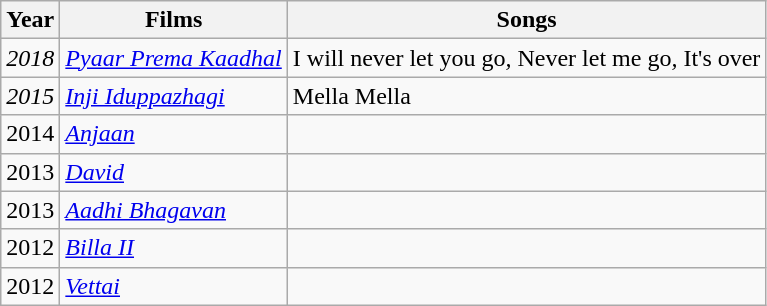<table class="wikitable sortable">
<tr>
<th>Year</th>
<th>Films</th>
<th>Songs</th>
</tr>
<tr>
<td><em>2018</em></td>
<td><em><a href='#'>Pyaar Prema Kaadhal</a></em></td>
<td>I will never let you go<em>,</em> Never let me go<em>,</em> It's over</td>
</tr>
<tr>
<td><em>2015</em></td>
<td><em><a href='#'>Inji Iduppazhagi</a></em></td>
<td>Mella Mella</td>
</tr>
<tr>
<td>2014</td>
<td><em><a href='#'>Anjaan</a></em></td>
<td></td>
</tr>
<tr>
<td>2013</td>
<td><em><a href='#'>David</a></em></td>
<td></td>
</tr>
<tr>
<td>2013</td>
<td><em><a href='#'>Aadhi Bhagavan</a></em></td>
<td></td>
</tr>
<tr>
<td>2012</td>
<td><em><a href='#'>Billa II</a></em></td>
<td></td>
</tr>
<tr>
<td>2012</td>
<td><em><a href='#'>Vettai</a></em></td>
<td></td>
</tr>
</table>
